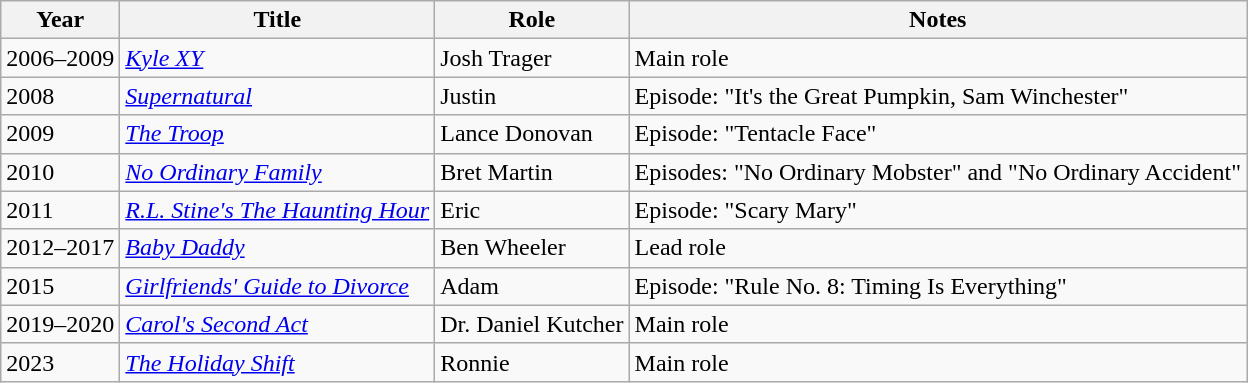<table class="wikitable sortable">
<tr>
<th>Year</th>
<th>Title</th>
<th>Role</th>
<th class="unsortable">Notes</th>
</tr>
<tr>
<td>2006–2009</td>
<td><em><a href='#'>Kyle XY</a></em></td>
<td>Josh Trager</td>
<td>Main role</td>
</tr>
<tr>
<td>2008</td>
<td><em><a href='#'>Supernatural</a></em></td>
<td>Justin</td>
<td>Episode: "It's the Great Pumpkin, Sam Winchester"</td>
</tr>
<tr>
<td>2009</td>
<td data-sort-value="Troop, The"><em><a href='#'>The Troop</a></em></td>
<td>Lance Donovan</td>
<td>Episode: "Tentacle Face"</td>
</tr>
<tr>
<td>2010</td>
<td><em><a href='#'>No Ordinary Family</a></em></td>
<td>Bret Martin</td>
<td>Episodes: "No Ordinary Mobster" and "No Ordinary Accident"</td>
</tr>
<tr>
<td>2011</td>
<td><em><a href='#'>R.L. Stine's The Haunting Hour</a></em></td>
<td>Eric</td>
<td>Episode: "Scary Mary"</td>
</tr>
<tr>
<td>2012–2017</td>
<td><em><a href='#'>Baby Daddy</a></em></td>
<td>Ben Wheeler</td>
<td>Lead role</td>
</tr>
<tr>
<td>2015</td>
<td><em><a href='#'>Girlfriends' Guide to Divorce</a></em></td>
<td>Adam</td>
<td>Episode: "Rule No. 8: Timing Is Everything"</td>
</tr>
<tr>
<td>2019–2020</td>
<td><em><a href='#'>Carol's Second Act</a></em></td>
<td>Dr. Daniel Kutcher</td>
<td>Main role</td>
</tr>
<tr>
<td>2023</td>
<td data-sort-value="Holiday Shift, The"><em><a href='#'>The Holiday Shift</a></em></td>
<td>Ronnie</td>
<td>Main role</td>
</tr>
</table>
